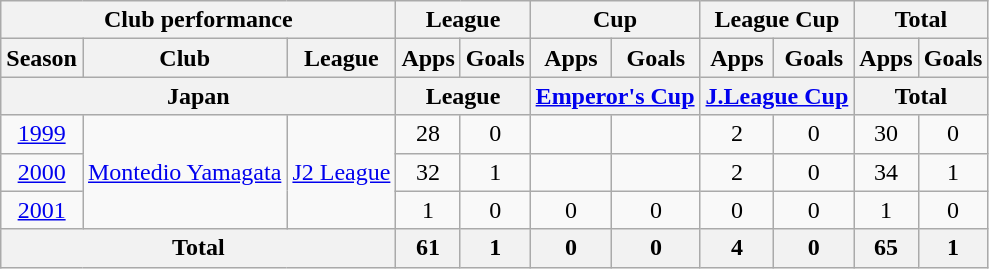<table class="wikitable" style="text-align:center;">
<tr>
<th colspan=3>Club performance</th>
<th colspan=2>League</th>
<th colspan=2>Cup</th>
<th colspan=2>League Cup</th>
<th colspan=2>Total</th>
</tr>
<tr>
<th>Season</th>
<th>Club</th>
<th>League</th>
<th>Apps</th>
<th>Goals</th>
<th>Apps</th>
<th>Goals</th>
<th>Apps</th>
<th>Goals</th>
<th>Apps</th>
<th>Goals</th>
</tr>
<tr>
<th colspan=3>Japan</th>
<th colspan=2>League</th>
<th colspan=2><a href='#'>Emperor's Cup</a></th>
<th colspan=2><a href='#'>J.League Cup</a></th>
<th colspan=2>Total</th>
</tr>
<tr>
<td><a href='#'>1999</a></td>
<td rowspan="3"><a href='#'>Montedio Yamagata</a></td>
<td rowspan="3"><a href='#'>J2 League</a></td>
<td>28</td>
<td>0</td>
<td></td>
<td></td>
<td>2</td>
<td>0</td>
<td>30</td>
<td>0</td>
</tr>
<tr>
<td><a href='#'>2000</a></td>
<td>32</td>
<td>1</td>
<td></td>
<td></td>
<td>2</td>
<td>0</td>
<td>34</td>
<td>1</td>
</tr>
<tr>
<td><a href='#'>2001</a></td>
<td>1</td>
<td>0</td>
<td>0</td>
<td>0</td>
<td>0</td>
<td>0</td>
<td>1</td>
<td>0</td>
</tr>
<tr>
<th colspan=3>Total</th>
<th>61</th>
<th>1</th>
<th>0</th>
<th>0</th>
<th>4</th>
<th>0</th>
<th>65</th>
<th>1</th>
</tr>
</table>
